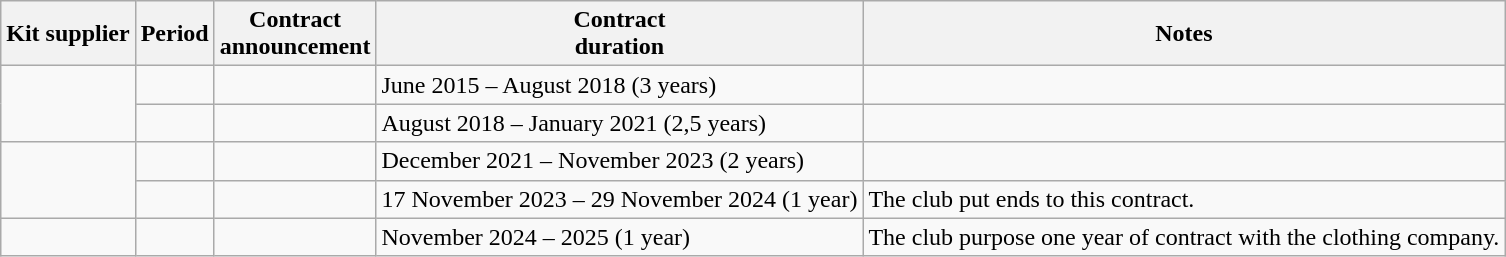<table class="wikitable" style="text-align:left;">
<tr>
<th>Kit supplier</th>
<th>Period</th>
<th>Contract<br>announcement</th>
<th>Contract<br>duration</th>
<th>Notes</th>
</tr>
<tr>
<td rowspan="2"></td>
<td></td>
<td></td>
<td>June 2015 – August 2018 (3 years)</td>
</tr>
<tr>
<td></td>
<td></td>
<td>August 2018 – January 2021 (2,5 years)</td>
<td></td>
</tr>
<tr>
<td rowspan="2"></td>
<td></td>
<td></td>
<td>December 2021 – November 2023 (2 years)</td>
<td></td>
</tr>
<tr>
<td></td>
<td></td>
<td>17 November 2023 – 29 November 2024 (1 year)</td>
<td>The club put ends to this contract.</td>
</tr>
<tr>
<td rowspan="1"></td>
<td></td>
<td></td>
<td>November 2024 – 2025 (1 year)</td>
<td>The club purpose one year of contract with the clothing company.</td>
</tr>
</table>
